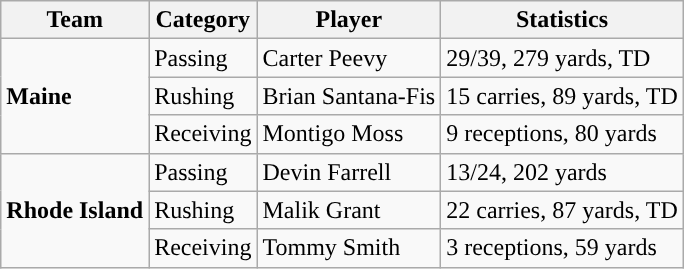<table class="wikitable" style="float: right;">
<tr>
<th>Team</th>
<th>Category</th>
<th>Player</th>
<th>Statistics</th>
</tr>
<tr>
<td rowspan=3><strong>Maine</strong></td>
<td>Passing</td>
<td>Carter Peevy</td>
<td>29/39, 279 yards, TD</td>
</tr>
<tr>
<td>Rushing</td>
<td>Brian Santana-Fis</td>
<td>15 carries, 89 yards, TD</td>
</tr>
<tr>
<td>Receiving</td>
<td>Montigo Moss</td>
<td>9 receptions, 80 yards</td>
</tr>
<tr>
<td rowspan=3><strong>Rhode Island</strong></td>
<td>Passing</td>
<td>Devin Farrell</td>
<td>13/24, 202 yards</td>
</tr>
<tr>
<td>Rushing</td>
<td>Malik Grant</td>
<td>22 carries, 87 yards, TD</td>
</tr>
<tr>
<td>Receiving</td>
<td>Tommy Smith</td>
<td>3 receptions, 59 yards</td>
</tr>
</table>
